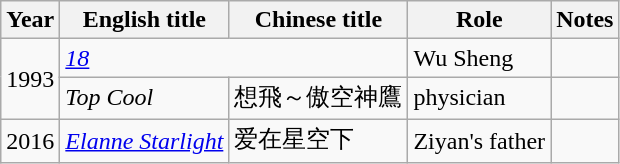<table class="wikitable sortable">
<tr>
<th>Year</th>
<th>English title</th>
<th>Chinese title</th>
<th>Role</th>
<th class="unsortable">Notes</th>
</tr>
<tr>
<td rowspan=2>1993</td>
<td colspan=2><em><a href='#'>18</a></em></td>
<td>Wu Sheng</td>
<td></td>
</tr>
<tr>
<td><em>Top Cool</em></td>
<td>想飛～傲空神鷹</td>
<td>physician</td>
<td></td>
</tr>
<tr>
<td>2016</td>
<td><em><a href='#'>Elanne Starlight</a></em></td>
<td>爱在星空下</td>
<td>Ziyan's father</td>
<td></td>
</tr>
</table>
